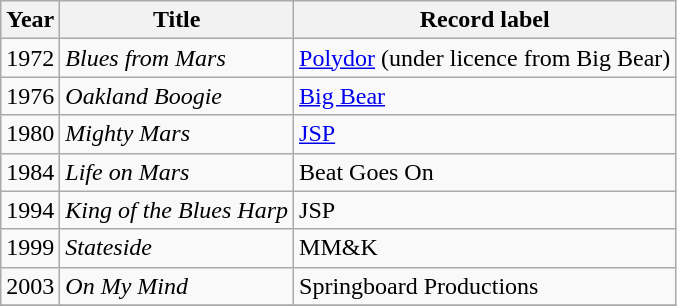<table class="wikitable sortable">
<tr>
<th>Year</th>
<th>Title</th>
<th>Record label</th>
</tr>
<tr>
<td>1972</td>
<td><em>Blues from Mars</em></td>
<td align="left"><a href='#'>Polydor</a> (under licence from Big Bear)</td>
</tr>
<tr>
<td>1976</td>
<td><em>Oakland Boogie</em></td>
<td align="left"><a href='#'>Big Bear</a></td>
</tr>
<tr>
<td>1980</td>
<td><em>Mighty Mars</em></td>
<td align="left"><a href='#'>JSP</a></td>
</tr>
<tr>
<td>1984</td>
<td><em>Life on Mars</em></td>
<td align="left">Beat Goes On</td>
</tr>
<tr>
<td>1994</td>
<td><em>King of the Blues Harp</em></td>
<td align="left">JSP</td>
</tr>
<tr>
<td>1999</td>
<td><em>Stateside</em></td>
<td align="left">MM&K</td>
</tr>
<tr>
<td>2003</td>
<td><em>On My Mind</em></td>
<td align="left">Springboard Productions</td>
</tr>
<tr>
</tr>
</table>
